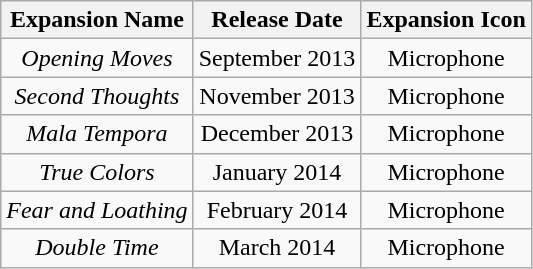<table class="wikitable" style="text-align:center">
<tr>
<th>Expansion Name</th>
<th>Release Date</th>
<th>Expansion Icon</th>
</tr>
<tr>
<td><em>Opening Moves</em></td>
<td>September 2013</td>
<td>Microphone</td>
</tr>
<tr>
<td><em>Second Thoughts</em></td>
<td>November 2013</td>
<td>Microphone</td>
</tr>
<tr>
<td><em>Mala Tempora</em></td>
<td>December 2013</td>
<td>Microphone</td>
</tr>
<tr>
<td><em>True Colors</em></td>
<td>January 2014</td>
<td>Microphone</td>
</tr>
<tr>
<td><em>Fear and Loathing</em></td>
<td>February 2014</td>
<td>Microphone</td>
</tr>
<tr>
<td><em>Double Time</em></td>
<td>March 2014</td>
<td>Microphone</td>
</tr>
</table>
